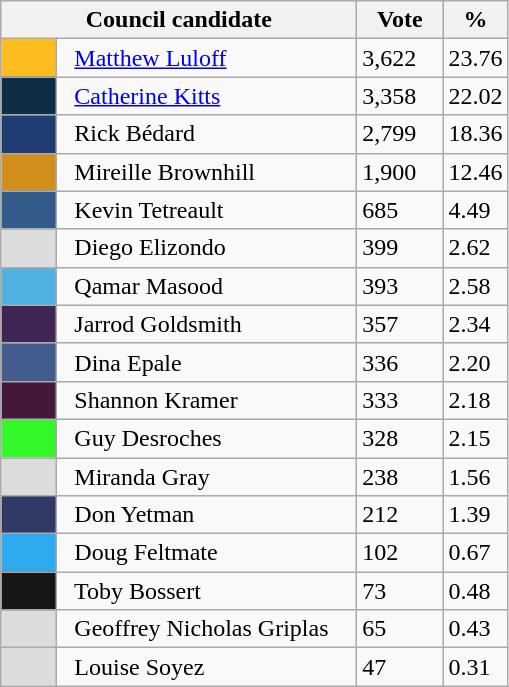<table class="wikitable">
<tr>
<th bgcolor="#DDDDFF" width="230px" colspan="2">Council candidate</th>
<th bgcolor="#DDDDFF" width="50px">Vote</th>
<th bgcolor="#DDDDFF" width="30px">%</th>
</tr>
<tr>
<td bgcolor=#FDBC20 width="30px"> </td>
<td>  <a href='#'>Matthew Luloff</a></td>
<td>3,622</td>
<td>23.76</td>
</tr>
<tr>
<td bgcolor=#0E2E47 width="30px"> </td>
<td>  <a href='#'>Catherine Kitts</a></td>
<td>3,358</td>
<td>22.02</td>
</tr>
<tr>
<td bgcolor=#1F3C73 width="30px"> </td>
<td>  Rick Bédard</td>
<td>2,799</td>
<td>18.36</td>
</tr>
<tr>
<td bgcolor=#D28F1B width="30px"> </td>
<td>  Mireille Brownhill</td>
<td>1,900</td>
<td>12.46</td>
</tr>
<tr>
<td bgcolor=#335B8A width="30px"> </td>
<td>  Kevin Tetreault</td>
<td>685</td>
<td>4.49</td>
</tr>
<tr>
<td bgcolor=#DCDCDC width="30px"> </td>
<td>  Diego Elizondo</td>
<td>399</td>
<td>2.62</td>
</tr>
<tr>
<td bgcolor=#4FB1E2 width="30px"> </td>
<td>  Qamar Masood</td>
<td>393</td>
<td>2.58</td>
</tr>
<tr>
<td bgcolor=#3F2654 width="30px"> </td>
<td>  Jarrod Goldsmith</td>
<td>357</td>
<td>2.34</td>
</tr>
<tr>
<td bgcolor=#415C8D width="30px"> </td>
<td>  Dina Epale</td>
<td>336</td>
<td>2.20</td>
</tr>
<tr>
<td bgcolor=#441839 width="30px"> </td>
<td>  Shannon Kramer</td>
<td>333</td>
<td>2.18</td>
</tr>
<tr>
<td bgcolor=#33F728 width="30px"> </td>
<td>  Guy Desroches</td>
<td>328</td>
<td>2.15</td>
</tr>
<tr>
<td bgcolor=#DCDCDC width="30px"> </td>
<td>  Miranda Gray</td>
<td>238</td>
<td>1.56</td>
</tr>
<tr>
<td bgcolor=#313967 width="30px"> </td>
<td>  Don Yetman</td>
<td>212</td>
<td>1.39</td>
</tr>
<tr>
<td bgcolor=#2EAAEF width="30px"> </td>
<td>  Doug Feltmate</td>
<td>102</td>
<td>0.67</td>
</tr>
<tr>
<td bgcolor=#161616 width="30px"> </td>
<td>  Toby Bossert</td>
<td>73</td>
<td>0.48</td>
</tr>
<tr>
<td bgcolor=#DCDCDC width="30px"> </td>
<td>  Geoffrey Nicholas Griplas</td>
<td>65</td>
<td>0.43</td>
</tr>
<tr>
<td bgcolor=#DCDCDC width="30px"> </td>
<td>  Louise Soyez</td>
<td>47</td>
<td>0.31</td>
</tr>
</table>
